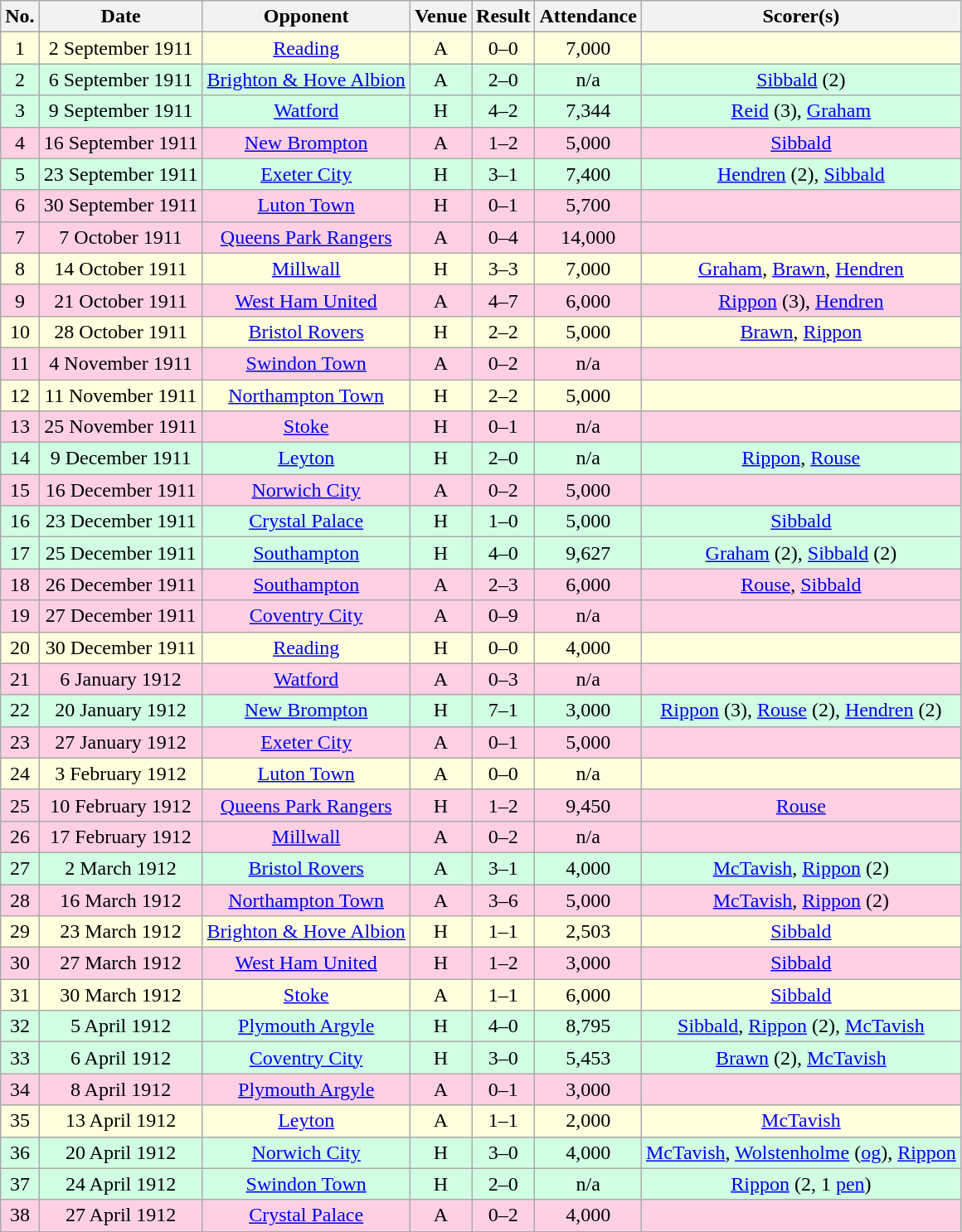<table class="wikitable sortable" style="text-align:center;">
<tr>
<th>No.</th>
<th>Date</th>
<th>Opponent</th>
<th>Venue</th>
<th>Result</th>
<th>Attendance</th>
<th>Scorer(s)</th>
</tr>
<tr style="background:#ffd;">
<td>1</td>
<td>2 September 1911</td>
<td><a href='#'>Reading</a></td>
<td>A</td>
<td>0–0</td>
<td>7,000</td>
<td></td>
</tr>
<tr style="background:#d0ffe3;">
<td>2</td>
<td>6 September 1911</td>
<td><a href='#'>Brighton & Hove Albion</a></td>
<td>A</td>
<td>2–0</td>
<td>n/a</td>
<td><a href='#'>Sibbald</a> (2)</td>
</tr>
<tr style="background:#d0ffe3;">
<td>3</td>
<td>9 September 1911</td>
<td><a href='#'>Watford</a></td>
<td>H</td>
<td>4–2</td>
<td>7,344</td>
<td><a href='#'>Reid</a> (3), <a href='#'>Graham</a></td>
</tr>
<tr style="background:#ffd0e3;">
<td>4</td>
<td>16 September 1911</td>
<td><a href='#'>New Brompton</a></td>
<td>A</td>
<td>1–2</td>
<td>5,000</td>
<td><a href='#'>Sibbald</a></td>
</tr>
<tr style="background:#d0ffe3;">
<td>5</td>
<td>23 September 1911</td>
<td><a href='#'>Exeter City</a></td>
<td>H</td>
<td>3–1</td>
<td>7,400</td>
<td><a href='#'>Hendren</a> (2), <a href='#'>Sibbald</a></td>
</tr>
<tr style="background:#ffd0e3;">
<td>6</td>
<td>30 September 1911</td>
<td><a href='#'>Luton Town</a></td>
<td>H</td>
<td>0–1</td>
<td>5,700</td>
<td></td>
</tr>
<tr style="background:#ffd0e3;">
<td>7</td>
<td>7 October 1911</td>
<td><a href='#'>Queens Park Rangers</a></td>
<td>A</td>
<td>0–4</td>
<td>14,000</td>
<td></td>
</tr>
<tr style="background:#ffd;">
<td>8</td>
<td>14 October 1911</td>
<td><a href='#'>Millwall</a></td>
<td>H</td>
<td>3–3</td>
<td>7,000</td>
<td><a href='#'>Graham</a>, <a href='#'>Brawn</a>, <a href='#'>Hendren</a></td>
</tr>
<tr style="background:#ffd0e3;">
<td>9</td>
<td>21 October 1911</td>
<td><a href='#'>West Ham United</a></td>
<td>A</td>
<td>4–7</td>
<td>6,000</td>
<td><a href='#'>Rippon</a> (3), <a href='#'>Hendren</a></td>
</tr>
<tr style="background:#ffd;">
<td>10</td>
<td>28 October 1911</td>
<td><a href='#'>Bristol Rovers</a></td>
<td>H</td>
<td>2–2</td>
<td>5,000</td>
<td><a href='#'>Brawn</a>, <a href='#'>Rippon</a></td>
</tr>
<tr style="background:#ffd0e3;">
<td>11</td>
<td>4 November 1911</td>
<td><a href='#'>Swindon Town</a></td>
<td>A</td>
<td>0–2</td>
<td>n/a</td>
<td></td>
</tr>
<tr style="background:#ffd;">
<td>12</td>
<td>11 November 1911</td>
<td><a href='#'>Northampton Town</a></td>
<td>H</td>
<td>2–2</td>
<td>5,000</td>
<td></td>
</tr>
<tr style="background:#ffd0e3;">
<td>13</td>
<td>25 November 1911</td>
<td><a href='#'>Stoke</a></td>
<td>H</td>
<td>0–1</td>
<td>n/a</td>
<td></td>
</tr>
<tr style="background:#d0ffe3;">
<td>14</td>
<td>9 December 1911</td>
<td><a href='#'>Leyton</a></td>
<td>H</td>
<td>2–0</td>
<td>n/a</td>
<td><a href='#'>Rippon</a>, <a href='#'>Rouse</a></td>
</tr>
<tr style="background:#ffd0e3;">
<td>15</td>
<td>16 December 1911</td>
<td><a href='#'>Norwich City</a></td>
<td>A</td>
<td>0–2</td>
<td>5,000</td>
<td></td>
</tr>
<tr style="background:#d0ffe3;">
<td>16</td>
<td>23 December 1911</td>
<td><a href='#'>Crystal Palace</a></td>
<td>H</td>
<td>1–0</td>
<td>5,000</td>
<td><a href='#'>Sibbald</a></td>
</tr>
<tr style="background:#d0ffe3;">
<td>17</td>
<td>25 December 1911</td>
<td><a href='#'>Southampton</a></td>
<td>H</td>
<td>4–0</td>
<td>9,627</td>
<td><a href='#'>Graham</a> (2), <a href='#'>Sibbald</a> (2)</td>
</tr>
<tr style="background:#ffd0e3;">
<td>18</td>
<td>26 December 1911</td>
<td><a href='#'>Southampton</a></td>
<td>A</td>
<td>2–3</td>
<td>6,000</td>
<td><a href='#'>Rouse</a>, <a href='#'>Sibbald</a></td>
</tr>
<tr style="background:#ffd0e3;">
<td>19</td>
<td>27 December 1911</td>
<td><a href='#'>Coventry City</a></td>
<td>A</td>
<td>0–9</td>
<td>n/a</td>
<td></td>
</tr>
<tr style="background:#ffd;">
<td>20</td>
<td>30 December 1911</td>
<td><a href='#'>Reading</a></td>
<td>H</td>
<td>0–0</td>
<td>4,000</td>
<td></td>
</tr>
<tr style="background:#ffd0e3;">
<td>21</td>
<td>6 January 1912</td>
<td><a href='#'>Watford</a></td>
<td>A</td>
<td>0–3</td>
<td>n/a</td>
<td></td>
</tr>
<tr style="background:#d0ffe3;">
<td>22</td>
<td>20 January 1912</td>
<td><a href='#'>New Brompton</a></td>
<td>H</td>
<td>7–1</td>
<td>3,000</td>
<td><a href='#'>Rippon</a> (3), <a href='#'>Rouse</a> (2), <a href='#'>Hendren</a> (2)</td>
</tr>
<tr style="background:#ffd0e3;">
<td>23</td>
<td>27 January 1912</td>
<td><a href='#'>Exeter City</a></td>
<td>A</td>
<td>0–1</td>
<td>5,000</td>
<td></td>
</tr>
<tr style="background:#ffd;">
<td>24</td>
<td>3 February 1912</td>
<td><a href='#'>Luton Town</a></td>
<td>A</td>
<td>0–0</td>
<td>n/a</td>
<td></td>
</tr>
<tr style="background:#ffd0e3;">
<td>25</td>
<td>10 February 1912</td>
<td><a href='#'>Queens Park Rangers</a></td>
<td>H</td>
<td>1–2</td>
<td>9,450</td>
<td><a href='#'>Rouse</a></td>
</tr>
<tr style="background:#ffd0e3;">
<td>26</td>
<td>17 February 1912</td>
<td><a href='#'>Millwall</a></td>
<td>A</td>
<td>0–2</td>
<td>n/a</td>
<td></td>
</tr>
<tr style="background:#d0ffe3;">
<td>27</td>
<td>2 March 1912</td>
<td><a href='#'>Bristol Rovers</a></td>
<td>A</td>
<td>3–1</td>
<td>4,000</td>
<td><a href='#'>McTavish</a>, <a href='#'>Rippon</a> (2)</td>
</tr>
<tr style="background:#ffd0e3;">
<td>28</td>
<td>16 March 1912</td>
<td><a href='#'>Northampton Town</a></td>
<td>A</td>
<td>3–6</td>
<td>5,000</td>
<td><a href='#'>McTavish</a>, <a href='#'>Rippon</a> (2)</td>
</tr>
<tr style="background:#ffd;">
<td>29</td>
<td>23 March 1912</td>
<td><a href='#'>Brighton & Hove Albion</a></td>
<td>H</td>
<td>1–1</td>
<td>2,503</td>
<td><a href='#'>Sibbald</a></td>
</tr>
<tr style="background:#ffd0e3;">
<td>30</td>
<td>27 March 1912</td>
<td><a href='#'>West Ham United</a></td>
<td>H</td>
<td>1–2</td>
<td>3,000</td>
<td><a href='#'>Sibbald</a></td>
</tr>
<tr style="background:#ffd;">
<td>31</td>
<td>30 March 1912</td>
<td><a href='#'>Stoke</a></td>
<td>A</td>
<td>1–1</td>
<td>6,000</td>
<td><a href='#'>Sibbald</a></td>
</tr>
<tr style="background:#d0ffe3;">
<td>32</td>
<td>5 April 1912</td>
<td><a href='#'>Plymouth Argyle</a></td>
<td>H</td>
<td>4–0</td>
<td>8,795</td>
<td><a href='#'>Sibbald</a>, <a href='#'>Rippon</a> (2), <a href='#'>McTavish</a></td>
</tr>
<tr style="background:#d0ffe3;">
<td>33</td>
<td>6 April 1912</td>
<td><a href='#'>Coventry City</a></td>
<td>H</td>
<td>3–0</td>
<td>5,453</td>
<td><a href='#'>Brawn</a> (2), <a href='#'>McTavish</a></td>
</tr>
<tr style="background:#ffd0e3;">
<td>34</td>
<td>8 April 1912</td>
<td><a href='#'>Plymouth Argyle</a></td>
<td>A</td>
<td>0–1</td>
<td>3,000</td>
<td></td>
</tr>
<tr style="background:#ffd;">
<td>35</td>
<td>13 April 1912</td>
<td><a href='#'>Leyton</a></td>
<td>A</td>
<td>1–1</td>
<td>2,000</td>
<td><a href='#'>McTavish</a></td>
</tr>
<tr style="background:#d0ffe3;">
<td>36</td>
<td>20 April 1912</td>
<td><a href='#'>Norwich City</a></td>
<td>H</td>
<td>3–0</td>
<td>4,000</td>
<td><a href='#'>McTavish</a>, <a href='#'>Wolstenholme</a> (<a href='#'>og</a>), <a href='#'>Rippon</a></td>
</tr>
<tr style="background:#d0ffe3;">
<td>37</td>
<td>24 April 1912</td>
<td><a href='#'>Swindon Town</a></td>
<td>H</td>
<td>2–0</td>
<td>n/a</td>
<td><a href='#'>Rippon</a> (2, 1 <a href='#'>pen</a>)</td>
</tr>
<tr style="background:#ffd0e3;">
<td>38</td>
<td>27 April 1912</td>
<td><a href='#'>Crystal Palace</a></td>
<td>A</td>
<td>0–2</td>
<td>4,000</td>
<td></td>
</tr>
</table>
